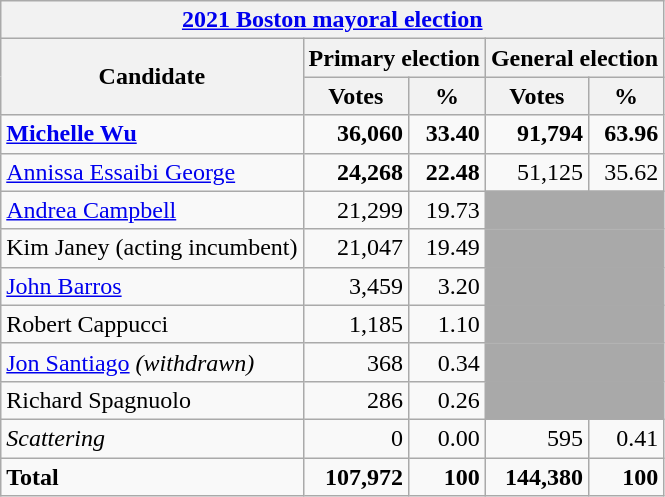<table class=wikitable>
<tr>
<th colspan=5><a href='#'>2021 Boston mayoral election</a></th>
</tr>
<tr>
<th colspan=1 rowspan=2>Candidate</th>
<th colspan=2><strong>Primary election</strong></th>
<th colspan=2><strong>General election</strong></th>
</tr>
<tr>
<th>Votes</th>
<th>%</th>
<th>Votes</th>
<th>%</th>
</tr>
<tr>
<td><strong><a href='#'>Michelle Wu</a></strong></td>
<td align="right"><strong>36,060</strong></td>
<td align="right"><strong>33.40</strong></td>
<td align="right"><strong>91,794</strong></td>
<td align="right"><strong>63.96</strong></td>
</tr>
<tr>
<td><a href='#'>Annissa Essaibi George</a></td>
<td align="right"><strong>24,268</strong></td>
<td align="right"><strong>22.48</strong></td>
<td align="right">51,125</td>
<td align="right">35.62</td>
</tr>
<tr>
<td><a href='#'>Andrea Campbell</a></td>
<td align="right">21,299</td>
<td align="right">19.73</td>
<td colspan=2 bgcolor=darkgray> </td>
</tr>
<tr>
<td>Kim Janey (acting incumbent)</td>
<td align="right">21,047</td>
<td align="right">19.49</td>
<td colspan=2 bgcolor=darkgray> </td>
</tr>
<tr>
<td><a href='#'>John Barros</a></td>
<td align="right">3,459</td>
<td align="right">3.20</td>
<td colspan=2 bgcolor=darkgray> </td>
</tr>
<tr>
<td>Robert Cappucci</td>
<td align="right">1,185</td>
<td align="right">1.10</td>
<td colspan=2 bgcolor=darkgray> </td>
</tr>
<tr>
<td><a href='#'>Jon Santiago</a> <em>(withdrawn)</em></td>
<td align="right">368</td>
<td align="right">0.34</td>
<td colspan=2 bgcolor=darkgray> </td>
</tr>
<tr>
<td>Richard Spagnuolo</td>
<td align="right">286</td>
<td align="right">0.26</td>
<td colspan=2 bgcolor=darkgray> </td>
</tr>
<tr>
<td><em>Scattering</em></td>
<td align="right">0</td>
<td align="right">0.00</td>
<td align="right">595</td>
<td align="right">0.41</td>
</tr>
<tr>
<td><strong>Total</strong></td>
<td align="right"><strong>107,972</strong></td>
<td align="right"><strong>100</strong></td>
<td align="right"><strong>144,380</strong></td>
<td align="right"><strong>100</strong></td>
</tr>
</table>
